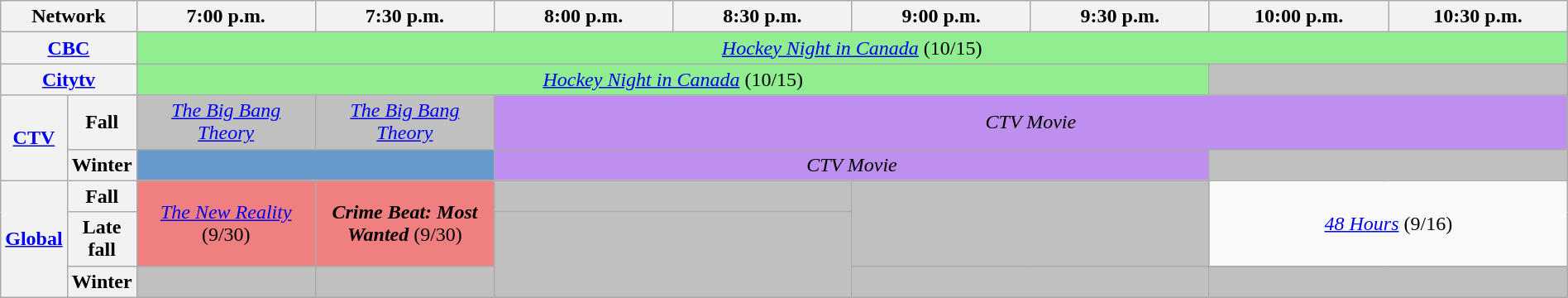<table class=wikitable style=width:100%;margin-right:0;text-align:center>
<tr>
<th style=width:8% colspan=2>Network</th>
<th style=width:11.5%>7:00 p.m.</th>
<th style=width:11.5%>7:30 p.m.</th>
<th style=width:11.5%>8:00 p.m.</th>
<th style=width:11.5%>8:30 p.m.</th>
<th style=width:11.5%>9:00 p.m.</th>
<th style=width:11.5%>9:30 p.m.</th>
<th style=width:11.5%>10:00 p.m.</th>
<th style=width:11.5%>10:30 p.m.</th>
</tr>
<tr>
<th colspan=2><a href='#'>CBC</a></th>
<td colspan=8 style=background:lightgreen><em><a href='#'>Hockey Night in Canada</a></em> (10/15)</td>
</tr>
<tr>
<th colspan=2><a href='#'>Citytv</a></th>
<td colspan=6 style=background:lightgreen><em><a href='#'>Hockey Night in Canada</a></em> (10/15)</td>
<td colspan=2 style=background:#C0C0C0> </td>
</tr>
<tr>
<th rowspan=2><a href='#'>CTV</a></th>
<th>Fall</th>
<td style=background:#C0C0C0><em><a href='#'>The Big Bang Theory</a></em> </td>
<td style=background:#C0C0C0><em><a href='#'>The Big Bang Theory</a></em> </td>
<td style=background:#BF8FEF colspan=6><em>CTV Movie</em></td>
</tr>
<tr>
<th>Winter</th>
<td colspan=2 style=background:#6699CC></td>
<td style=background:#BF8FEF colspan=4><em>CTV Movie</em></td>
<td style=background:#C0C0C0 colspan=2><em></em> </td>
</tr>
<tr>
<th rowspan=3><a href='#'>Global</a></th>
<th>Fall</th>
<td style=background:#F08080 rowspan=2><em><a href='#'>The New Reality</a></em>  (9/30)</td>
<td style=background:#F08080 rowspan=2><strong><em>Crime Beat: Most Wanted</em></strong>  (9/30)</td>
<td style=background:#C0C0C0 colspan=2><em></em> </td>
<td style=background:#C0C0C0 colspan=2 rowspan=2><em></em> </td>
<td colspan=2 rowspan=2><em><a href='#'>48 Hours</a></em> (9/16)</td>
</tr>
<tr>
<th>Late fall</th>
<td style=background:#C0C0C0 colspan=2 rowspan=2><em></em> </td>
</tr>
<tr>
<th>Winter</th>
<td style=background:#C0C0C0><em></em> </td>
<td style=background:#C0C0C0><em></em> </td>
<td style=background:#C0C0C0 colspan=2><em></em> </td>
<td style=background:#C0C0C0 colspan=2><em></em> </td>
</tr>
</table>
